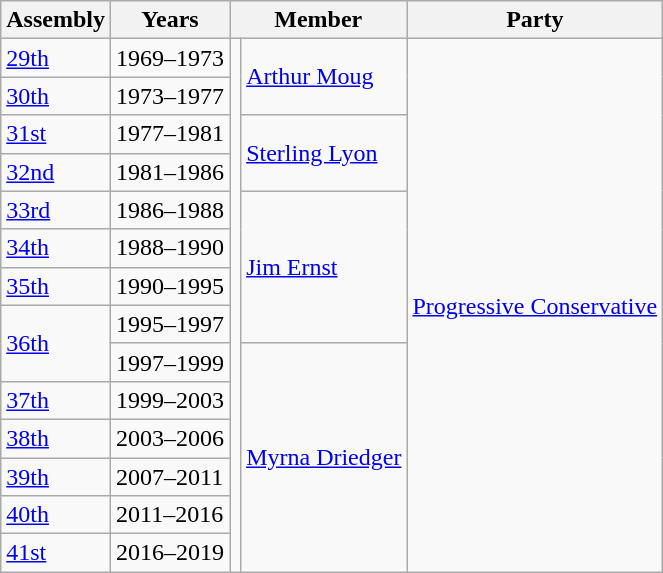<table class="wikitable">
<tr>
<th>Assembly</th>
<th>Years</th>
<th colspan="2">Member</th>
<th>Party<br></th>
</tr>
<tr>
<td><a href='#'>29th</a></td>
<td>1969–1973</td>
<td rowspan=14 ></td>
<td rowspan=2><a href='#'>Arthur Moug</a></td>
<td rowspan=14><a href='#'>Progressive Conservative</a></td>
</tr>
<tr>
<td><a href='#'>30th</a></td>
<td>1973–1977</td>
</tr>
<tr>
<td><a href='#'>31st</a></td>
<td>1977–1981</td>
<td rowspan=2><a href='#'>Sterling Lyon</a></td>
</tr>
<tr>
<td><a href='#'>32nd</a></td>
<td>1981–1986</td>
</tr>
<tr>
<td><a href='#'>33rd</a></td>
<td>1986–1988</td>
<td rowspan=4><a href='#'>Jim Ernst</a></td>
</tr>
<tr>
<td><a href='#'>34th</a></td>
<td>1988–1990</td>
</tr>
<tr>
<td><a href='#'>35th</a></td>
<td>1990–1995</td>
</tr>
<tr>
<td rowspan=2><a href='#'>36th</a></td>
<td>1995–1997</td>
</tr>
<tr>
<td>1997–1999</td>
<td rowspan=6><a href='#'>Myrna Driedger</a></td>
</tr>
<tr>
<td><a href='#'>37th</a></td>
<td>1999–2003</td>
</tr>
<tr>
<td><a href='#'>38th</a></td>
<td>2003–2006</td>
</tr>
<tr>
<td><a href='#'>39th</a></td>
<td>2007–2011</td>
</tr>
<tr>
<td><a href='#'>40th</a></td>
<td>2011–2016</td>
</tr>
<tr>
<td><a href='#'>41st</a></td>
<td>2016–2019<br></td>
</tr>
</table>
